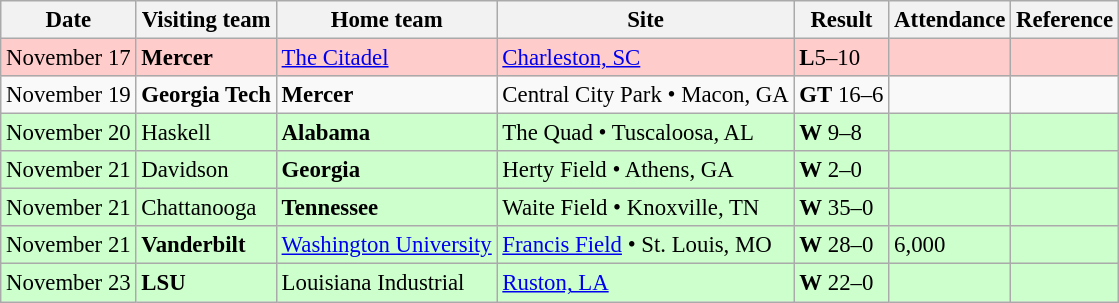<table class="wikitable" style="font-size:95%;">
<tr>
<th>Date</th>
<th>Visiting team</th>
<th>Home team</th>
<th>Site</th>
<th>Result</th>
<th>Attendance</th>
<th class="unsortable">Reference</th>
</tr>
<tr bgcolor=ffcccc>
<td>November 17</td>
<td><strong>Mercer</strong></td>
<td><a href='#'>The Citadel</a></td>
<td><a href='#'>Charleston, SC</a></td>
<td><strong>L</strong>5–10</td>
<td></td>
<td></td>
</tr>
<tr bgcolor=>
<td>November 19</td>
<td><strong>Georgia Tech</strong></td>
<td><strong>Mercer</strong></td>
<td>Central City Park • Macon, GA</td>
<td><strong>GT</strong> 16–6</td>
<td></td>
<td></td>
</tr>
<tr bgcolor=ccffcc>
<td>November 20</td>
<td>Haskell</td>
<td><strong>Alabama</strong></td>
<td>The Quad • Tuscaloosa, AL</td>
<td><strong>W</strong> 9–8</td>
<td></td>
<td></td>
</tr>
<tr bgcolor=ccffcc>
<td>November 21</td>
<td>Davidson</td>
<td><strong>Georgia</strong></td>
<td>Herty Field • Athens, GA</td>
<td><strong>W</strong> 2–0</td>
<td></td>
<td></td>
</tr>
<tr bgcolor=ccffcc>
<td>November 21</td>
<td>Chattanooga</td>
<td><strong>Tennessee</strong></td>
<td>Waite Field • Knoxville, TN</td>
<td><strong>W</strong> 35–0</td>
<td></td>
<td></td>
</tr>
<tr bgcolor=ccffcc>
<td>November 21</td>
<td><strong>Vanderbilt</strong></td>
<td><a href='#'>Washington University</a></td>
<td><a href='#'>Francis Field</a> • St. Louis, MO</td>
<td><strong>W</strong> 28–0</td>
<td>6,000</td>
<td></td>
</tr>
<tr bgcolor=ccffcc>
<td>November 23</td>
<td><strong>LSU</strong></td>
<td>Louisiana Industrial</td>
<td><a href='#'>Ruston, LA</a></td>
<td><strong>W</strong> 22–0</td>
<td></td>
<td></td>
</tr>
</table>
